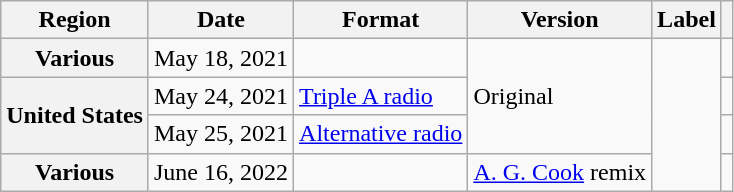<table class="wikitable plainrowheaders">
<tr>
<th scope="col">Region</th>
<th scope="col">Date</th>
<th scope="col">Format</th>
<th scope="col">Version</th>
<th scope="col">Label</th>
<th scope="col"></th>
</tr>
<tr>
<th scope="row">Various</th>
<td>May 18, 2021</td>
<td></td>
<td rowspan="3">Original</td>
<td rowspan="4"></td>
<td></td>
</tr>
<tr>
<th scope="row" rowspan="2">United States</th>
<td>May 24, 2021</td>
<td><a href='#'>Triple A radio</a></td>
<td style="text-align:center;"></td>
</tr>
<tr>
<td>May 25, 2021</td>
<td><a href='#'>Alternative radio</a></td>
<td style="text-align:center;"></td>
</tr>
<tr>
<th scope="row">Various</th>
<td>June 16, 2022</td>
<td></td>
<td><a href='#'>A. G. Cook</a> remix</td>
<td style="text-align:center;"></td>
</tr>
</table>
